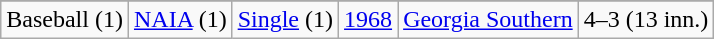<table class="wikitable" style="text-align:center">
<tr>
</tr>
<tr align="center">
<td rowspan="1">Baseball (1)</td>
<td rowspan="1"><a href='#'>NAIA</a> (1)</td>
<td rowspan="1"><a href='#'>Single</a> (1)</td>
<td><a href='#'>1968</a></td>
<td><a href='#'>Georgia Southern</a></td>
<td>4–3 (13 inn.)</td>
</tr>
</table>
